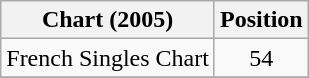<table class="wikitable">
<tr>
<th>Chart (2005)</th>
<th>Position</th>
</tr>
<tr>
<td>French Singles Chart</td>
<td align="center">54</td>
</tr>
<tr>
</tr>
</table>
